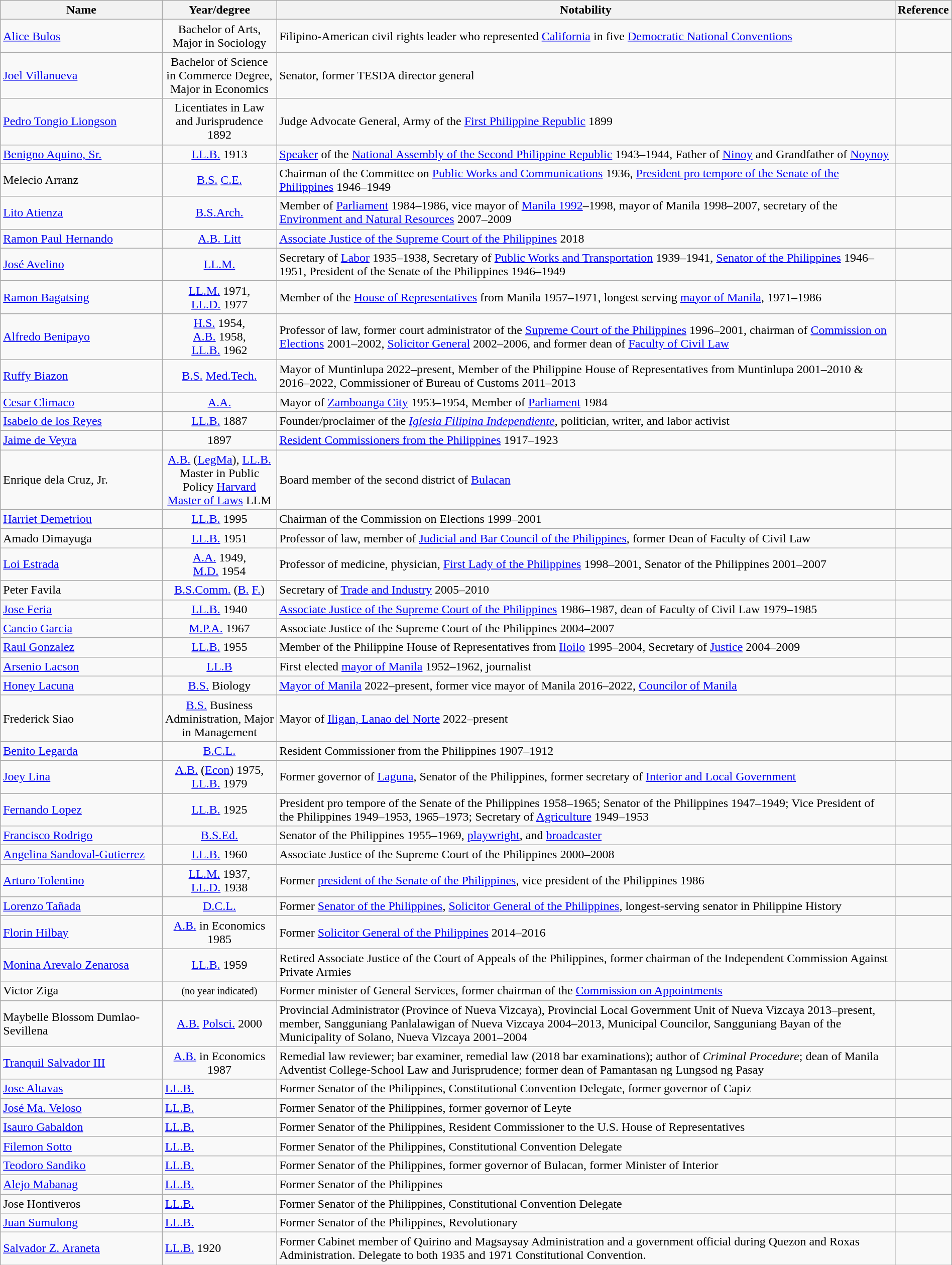<table class="wikitable sortable" style="width:100%;">
<tr>
<th style="width:*;">Name</th>
<th style="width:12%;">Year/degree</th>
<th style="width:65%;" class="unsortable">Notability</th>
<th style="width:*;" class="unsortable">Reference</th>
</tr>
<tr>
<td><a href='#'>Alice Bulos</a></td>
<td align=center>Bachelor of Arts, Major in Sociology</td>
<td>Filipino-American civil rights leader who represented <a href='#'>California</a> in five <a href='#'>Democratic National Conventions</a></td>
<td align=center></td>
</tr>
<tr>
<td><a href='#'>Joel Villanueva</a></td>
<td align=center>Bachelor of Science in Commerce Degree, Major in Economics</td>
<td>Senator, former TESDA director general</td>
<td align=center></td>
</tr>
<tr>
<td><a href='#'>Pedro Tongio Liongson</a></td>
<td align=center>Licentiates in Law and Jurisprudence 1892</td>
<td>Judge Advocate General, Army of the <a href='#'>First Philippine Republic</a> 1899</td>
<td align=center></td>
</tr>
<tr>
<td><a href='#'>Benigno Aquino, Sr.</a></td>
<td align=center><a href='#'>LL.B.</a> 1913</td>
<td><a href='#'>Speaker</a> of the <a href='#'>National Assembly of the Second Philippine Republic</a> 1943–1944, Father of <a href='#'>Ninoy</a> and Grandfather of <a href='#'>Noynoy</a></td>
<td align=center></td>
</tr>
<tr>
<td>Melecio Arranz</td>
<td align=center><a href='#'>B.S.</a> <a href='#'>C.E.</a></td>
<td>Chairman of the Committee on <a href='#'>Public Works and Communications</a> 1936, <a href='#'>President pro tempore of the Senate of the Philippines</a> 1946–1949</td>
<td align=center></td>
</tr>
<tr>
<td><a href='#'>Lito Atienza</a></td>
<td align=center><a href='#'>B.S.Arch.</a></td>
<td>Member of <a href='#'>Parliament</a> 1984–1986, vice mayor of <a href='#'>Manila 1992</a>–1998, mayor of Manila 1998–2007, secretary of the <a href='#'>Environment and Natural Resources</a> 2007–2009</td>
<td align=center></td>
</tr>
<tr>
<td><a href='#'>Ramon Paul Hernando</a></td>
<td align=center><a href='#'>A.B. Litt</a></td>
<td><a href='#'>Associate Justice of the Supreme Court of the Philippines</a> 2018</td>
<td align=center></td>
</tr>
<tr>
<td><a href='#'>José Avelino</a></td>
<td align=center><a href='#'>LL.M.</a></td>
<td>Secretary of <a href='#'>Labor</a> 1935–1938, Secretary of <a href='#'>Public Works and Transportation</a> 1939–1941, <a href='#'>Senator of the Philippines</a> 1946–1951, President of the Senate of the Philippines 1946–1949</td>
<td align=center></td>
</tr>
<tr>
<td><a href='#'>Ramon Bagatsing</a></td>
<td align=center><a href='#'>LL.M.</a> 1971,<br><a href='#'>LL.D.</a> 1977</td>
<td>Member of the <a href='#'>House of Representatives</a> from Manila 1957–1971, longest serving <a href='#'>mayor of Manila</a>, 1971–1986</td>
<td align=center></td>
</tr>
<tr>
<td><a href='#'>Alfredo Benipayo</a></td>
<td align=center><a href='#'>H.S.</a> 1954,<br><a href='#'>A.B.</a> 1958,<br><a href='#'>LL.B.</a> 1962</td>
<td>Professor of law, former court administrator of the <a href='#'>Supreme Court of the Philippines</a> 1996–2001, chairman of <a href='#'>Commission on Elections</a> 2001–2002, <a href='#'>Solicitor General</a> 2002–2006, and former dean of <a href='#'>Faculty of Civil Law</a></td>
<td align=center></td>
</tr>
<tr>
<td><a href='#'>Ruffy Biazon</a></td>
<td align=center><a href='#'>B.S.</a> <a href='#'>Med.Tech.</a></td>
<td>Mayor of Muntinlupa 2022–present, Member of the Philippine House of Representatives from Muntinlupa 2001–2010 & 2016–2022, Commissioner of Bureau of Customs 2011–2013</td>
<td align=center></td>
</tr>
<tr>
<td><a href='#'>Cesar Climaco</a></td>
<td align=center><a href='#'>A.A.</a></td>
<td>Mayor of <a href='#'>Zamboanga City</a> 1953–1954, Member of <a href='#'>Parliament</a> 1984</td>
<td align=center></td>
</tr>
<tr>
<td><a href='#'>Isabelo de los Reyes</a></td>
<td align=center><a href='#'>LL.B.</a> 1887</td>
<td>Founder/proclaimer of the <em><a href='#'>Iglesia Filipina Independiente</a></em>, politician, writer, and labor activist</td>
<td align=center></td>
</tr>
<tr>
<td><a href='#'>Jaime de Veyra</a></td>
<td align=center>1897</td>
<td><a href='#'>Resident Commissioners from the Philippines</a> 1917–1923</td>
<td align=center></td>
</tr>
<tr>
<td>Enrique dela Cruz, Jr.</td>
<td align=center><a href='#'>A.B.</a> (<a href='#'>LegMa</a>), <a href='#'>LL.B.</a> Master in Public Policy <a href='#'>Harvard</a> <a href='#'>Master of Laws</a> LLM</td>
<td>Board member of the second district of <a href='#'>Bulacan</a></td>
<td align=center></td>
</tr>
<tr>
<td><a href='#'>Harriet Demetriou</a></td>
<td align=center><a href='#'>LL.B.</a> 1995</td>
<td>Chairman of the Commission on Elections 1999–2001</td>
<td align=center></td>
</tr>
<tr>
<td>Amado Dimayuga</td>
<td align=center><a href='#'>LL.B.</a> 1951</td>
<td>Professor of law, member of <a href='#'>Judicial and Bar Council of the Philippines</a>, former Dean of Faculty of Civil Law</td>
<td align=center></td>
</tr>
<tr>
<td><a href='#'>Loi Estrada</a></td>
<td align=center><a href='#'>A.A.</a> 1949,<br><a href='#'>M.D.</a> 1954</td>
<td>Professor of medicine, physician, <a href='#'>First Lady of the Philippines</a> 1998–2001, Senator of the Philippines 2001–2007</td>
<td align=center></td>
</tr>
<tr>
<td>Peter Favila</td>
<td align=center><a href='#'>B.S.Comm.</a> (<a href='#'>B.</a> <a href='#'>F.</a>)</td>
<td>Secretary of <a href='#'>Trade and Industry</a> 2005–2010</td>
<td align=center></td>
</tr>
<tr>
<td><a href='#'>Jose Feria</a></td>
<td align=center><a href='#'>LL.B.</a> 1940</td>
<td><a href='#'>Associate Justice of the Supreme Court of the Philippines</a> 1986–1987, dean of Faculty of Civil Law 1979–1985</td>
<td align=center></td>
</tr>
<tr>
<td><a href='#'>Cancio Garcia</a></td>
<td align=center><a href='#'>M.P.A.</a> 1967</td>
<td>Associate Justice of the Supreme Court of the Philippines 2004–2007</td>
<td align=center></td>
</tr>
<tr>
<td><a href='#'>Raul Gonzalez</a></td>
<td align=center><a href='#'>LL.B.</a> 1955</td>
<td>Member of the Philippine House of Representatives from <a href='#'>Iloilo</a> 1995–2004, Secretary of <a href='#'>Justice</a> 2004–2009</td>
<td align=center></td>
</tr>
<tr>
<td><a href='#'>Arsenio Lacson</a></td>
<td align=center><a href='#'>LL.B</a></td>
<td>First elected <a href='#'>mayor of Manila</a> 1952–1962, journalist</td>
<td align=center></td>
</tr>
<tr>
<td><a href='#'>Honey Lacuna</a></td>
<td align=center><a href='#'>B.S.</a> Biology</td>
<td><a href='#'>Mayor of Manila</a> 2022–present, former vice mayor of Manila 2016–2022, <a href='#'>Councilor of Manila</a></td>
<td align=center></td>
</tr>
<tr>
<td>Frederick Siao</td>
<td align=center><a href='#'>B.S.</a> Business Administration, Major in Management</td>
<td>Mayor of <a href='#'>Iligan, Lanao del Norte</a> 2022–present</td>
</tr>
<tr>
<td><a href='#'>Benito Legarda</a></td>
<td align=center><a href='#'>B.C.L.</a></td>
<td>Resident Commissioner from the Philippines 1907–1912</td>
<td align=center></td>
</tr>
<tr>
<td><a href='#'>Joey Lina</a></td>
<td align=center><a href='#'>A.B.</a> (<a href='#'>Econ</a>) 1975,<br><a href='#'>LL.B.</a> 1979</td>
<td>Former governor of <a href='#'>Laguna</a>, Senator of the Philippines, former secretary of <a href='#'>Interior and Local Government</a></td>
<td align=center></td>
</tr>
<tr>
<td><a href='#'>Fernando Lopez</a></td>
<td align=center><a href='#'>LL.B.</a> 1925</td>
<td>President pro tempore of the Senate of the Philippines 1958–1965; Senator of the Philippines 1947–1949; Vice President of the Philippines 1949–1953, 1965–1973; Secretary of <a href='#'>Agriculture</a> 1949–1953</td>
<td align=center></td>
</tr>
<tr>
<td><a href='#'>Francisco Rodrigo</a></td>
<td align=center><a href='#'>B.S.Ed.</a></td>
<td>Senator of the Philippines 1955–1969, <a href='#'>playwright</a>, and <a href='#'>broadcaster</a></td>
<td align=center></td>
</tr>
<tr>
<td><a href='#'>Angelina Sandoval-Gutierrez</a></td>
<td align=center><a href='#'>LL.B.</a> 1960</td>
<td>Associate Justice of the Supreme Court of the Philippines 2000–2008</td>
<td align=center></td>
</tr>
<tr>
<td><a href='#'>Arturo Tolentino</a></td>
<td align=center><a href='#'>LL.M.</a> 1937,<br><a href='#'>LL.D.</a> 1938</td>
<td>Former <a href='#'>president of the Senate of the Philippines</a>, vice president of the Philippines 1986</td>
<td align=center></td>
</tr>
<tr>
<td><a href='#'>Lorenzo Tañada</a></td>
<td align=center><a href='#'>D.C.L.</a></td>
<td>Former <a href='#'>Senator of the Philippines</a>, <a href='#'>Solicitor General of the Philippines</a>, longest-serving senator in Philippine History</td>
<td align=center></td>
</tr>
<tr>
<td><a href='#'>Florin Hilbay</a></td>
<td align=center><a href='#'>A.B.</a> in Economics 1985</td>
<td>Former <a href='#'>Solicitor General of the Philippines</a> 2014–2016</td>
<td align=center></td>
</tr>
<tr>
<td><a href='#'>Monina Arevalo Zenarosa</a></td>
<td align=center><a href='#'>LL.B.</a> 1959</td>
<td>Retired Associate Justice of the Court of Appeals of the Philippines, former chairman of the Independent Commission Against Private Armies</td>
</tr>
<tr>
<td>Victor Ziga</td>
<td align=center><small>(no year indicated)</small></td>
<td>Former minister of General Services, former chairman of the <a href='#'>Commission on Appointments</a></td>
<td align=center></td>
</tr>
<tr>
<td>Maybelle Blossom Dumlao-Sevillena</td>
<td align=center><a href='#'>A.B.</a> <a href='#'>Polsci.</a> 2000</td>
<td>Provincial Administrator (Province of Nueva Vizcaya), Provincial Local Government Unit of Nueva Vizcaya 2013–present, member, Sangguniang Panlalawigan of Nueva Vizcaya 2004–2013, Municipal Councilor, Sangguniang Bayan of the Municipality of Solano, Nueva Vizcaya 2001–2004</td>
<td align=center></td>
</tr>
<tr>
<td><a href='#'>Tranquil Salvador III</a></td>
<td align=center><a href='#'>A.B.</a> in Economics 1987</td>
<td>Remedial law reviewer; bar examiner, remedial law (2018 bar examinations); author of <em>Criminal Procedure</em>; dean of Manila Adventist College-School Law and Jurisprudence; former dean of Pamantasan ng Lungsod ng Pasay</td>
<td align=center></td>
</tr>
<tr>
<td><a href='#'>Jose Altavas</a></td>
<td><a href='#'>LL.B.</a></td>
<td>Former Senator of the Philippines, Constitutional Convention Delegate, former governor of Capiz</td>
<td></td>
</tr>
<tr>
<td><a href='#'>José Ma. Veloso</a></td>
<td><a href='#'>LL.B.</a></td>
<td>Former Senator of the Philippines, former governor of Leyte</td>
<td></td>
</tr>
<tr>
<td><a href='#'>Isauro Gabaldon</a></td>
<td><a href='#'>LL.B.</a></td>
<td>Former Senator of the Philippines, Resident Commissioner to the U.S. House of Representatives</td>
<td></td>
</tr>
<tr>
<td><a href='#'>Filemon Sotto</a></td>
<td><a href='#'>LL.B.</a></td>
<td>Former Senator of the Philippines, Constitutional Convention Delegate</td>
<td></td>
</tr>
<tr>
<td><a href='#'>Teodoro Sandiko</a></td>
<td><a href='#'>LL.B.</a></td>
<td>Former Senator of the Philippines, former governor of Bulacan, former Minister of Interior</td>
<td></td>
</tr>
<tr>
<td><a href='#'>Alejo Mabanag</a></td>
<td><a href='#'>LL.B.</a></td>
<td>Former Senator of the Philippines</td>
<td></td>
</tr>
<tr>
<td>Jose Hontiveros</td>
<td><a href='#'>LL.B.</a></td>
<td>Former Senator of the Philippines, Constitutional Convention Delegate</td>
<td></td>
</tr>
<tr>
<td><a href='#'>Juan Sumulong</a></td>
<td><a href='#'>LL.B.</a></td>
<td>Former Senator of the Philippines, Revolutionary</td>
<td></td>
</tr>
<tr>
<td><a href='#'>Salvador Z. Araneta</a></td>
<td><a href='#'>LL.B.</a> 1920</td>
<td>Former Cabinet member of Quirino and Magsaysay Administration and a government official during Quezon and Roxas Administration. Delegate to both 1935 and 1971 Constitutional Convention.</td>
<td></td>
</tr>
</table>
